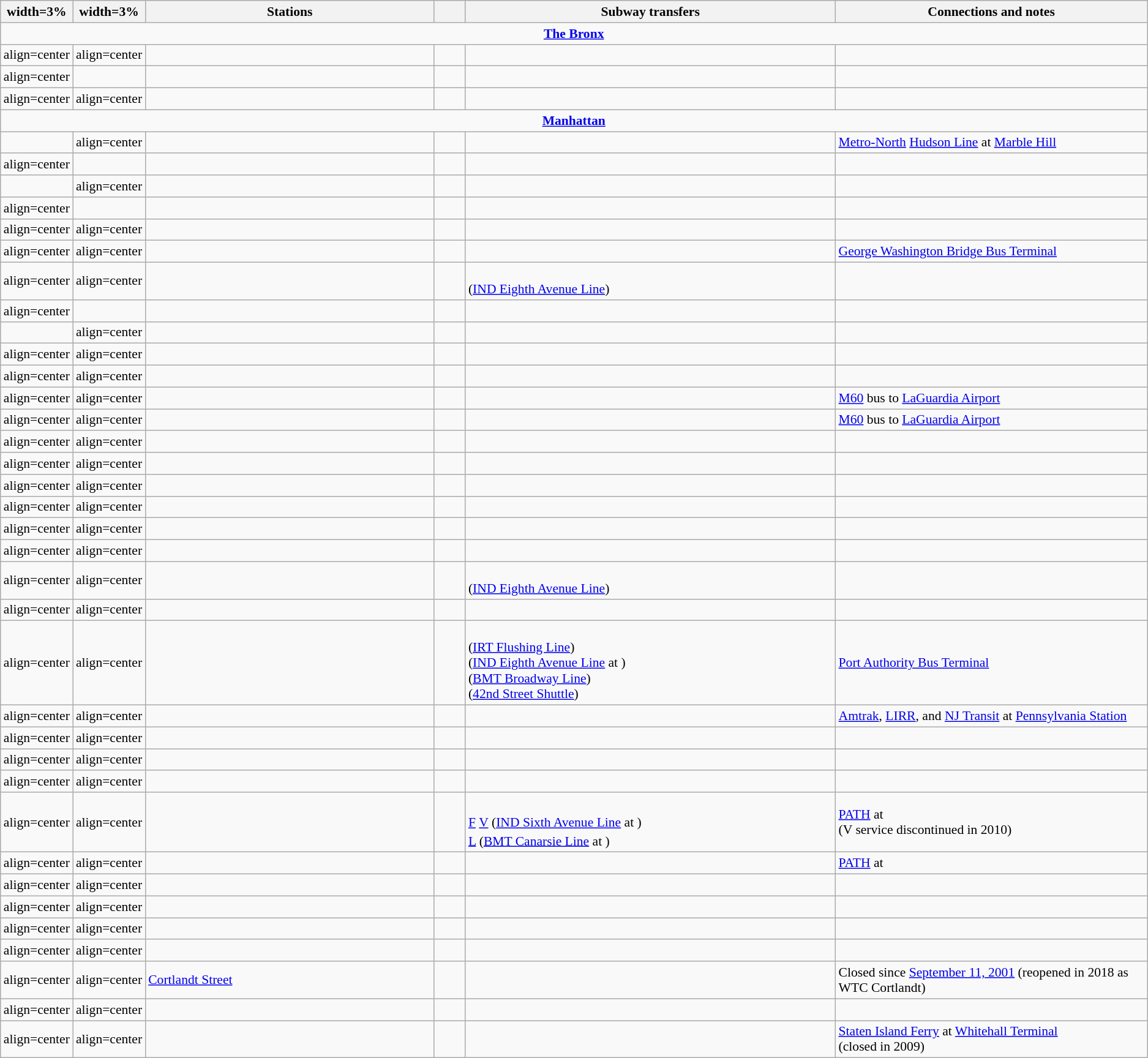<table class="wikitable" style="font-size:90%" summary="Service information for the 9 train and its stations, including service times, ADA-accessibility, subway transfers, and non-subway connections.">
<tr>
<th>width=3% </th>
<th>width=3% </th>
<th width=28%>Stations</th>
<th width=3%></th>
<th width=36%>Subway transfers</th>
<th width=30%>Connections and notes</th>
</tr>
<tr>
<td align=center colspan=6><strong><a href='#'>The Bronx</a></strong></td>
</tr>
<tr>
<td>align=center </td>
<td>align=center </td>
<td></td>
<td></td>
<td></td>
<td></td>
</tr>
<tr>
<td>align=center </td>
<td></td>
<td></td>
<td></td>
<td></td>
<td></td>
</tr>
<tr>
<td>align=center </td>
<td>align=center </td>
<td></td>
<td align=center></td>
<td></td>
<td></td>
</tr>
<tr>
<td align=center colspan=6><strong><a href='#'>Manhattan</a></strong></td>
</tr>
<tr>
<td align=center></td>
<td>align=center </td>
<td></td>
<td></td>
<td></td>
<td><a href='#'>Metro-North</a> <a href='#'>Hudson Line</a> at <a href='#'>Marble Hill</a></td>
</tr>
<tr>
<td>align=center </td>
<td></td>
<td></td>
<td></td>
<td></td>
<td></td>
</tr>
<tr>
<td align=center></td>
<td>align=center </td>
<td></td>
<td></td>
<td></td>
<td></td>
</tr>
<tr>
<td>align=center </td>
<td></td>
<td></td>
<td></td>
<td></td>
<td></td>
</tr>
<tr>
<td>align=center </td>
<td>align=center </td>
<td></td>
<td></td>
<td></td>
<td></td>
</tr>
<tr>
<td>align=center </td>
<td>align=center </td>
<td></td>
<td></td>
<td></td>
<td><a href='#'>George Washington Bridge Bus Terminal</a></td>
</tr>
<tr>
<td>align=center </td>
<td>align=center </td>
<td></td>
<td></td>
<td><br> (<a href='#'>IND Eighth Avenue Line</a>)</td>
<td></td>
</tr>
<tr>
<td>align=center </td>
<td></td>
<td></td>
<td></td>
<td></td>
<td></td>
</tr>
<tr>
<td align=center></td>
<td>align=center </td>
<td></td>
<td></td>
<td></td>
<td></td>
</tr>
<tr>
<td>align=center </td>
<td>align=center </td>
<td></td>
<td></td>
<td></td>
<td></td>
</tr>
<tr>
<td>align=center </td>
<td>align=center </td>
<td></td>
<td></td>
<td></td>
<td></td>
</tr>
<tr>
<td>align=center </td>
<td>align=center </td>
<td></td>
<td></td>
<td></td>
<td><a href='#'>M60</a> bus to <a href='#'>LaGuardia Airport</a></td>
</tr>
<tr>
<td>align=center </td>
<td>align=center </td>
<td></td>
<td></td>
<td></td>
<td><a href='#'>M60</a> bus to <a href='#'>LaGuardia Airport</a></td>
</tr>
<tr>
<td>align=center </td>
<td>align=center </td>
<td></td>
<td></td>
<td></td>
<td></td>
</tr>
<tr>
<td>align=center </td>
<td>align=center </td>
<td></td>
<td align=center></td>
<td></td>
<td></td>
</tr>
<tr>
<td>align=center </td>
<td>align=center </td>
<td></td>
<td></td>
<td></td>
<td></td>
</tr>
<tr>
<td>align=center </td>
<td>align=center </td>
<td></td>
<td></td>
<td></td>
<td></td>
</tr>
<tr>
<td>align=center </td>
<td>align=center </td>
<td></td>
<td align=center></td>
<td></td>
<td></td>
</tr>
<tr>
<td>align=center </td>
<td>align=center </td>
<td></td>
<td align=center></td>
<td></td>
<td></td>
</tr>
<tr>
<td>align=center </td>
<td>align=center </td>
<td></td>
<td align=center></td>
<td><br> (<a href='#'>IND Eighth Avenue Line</a>)</td>
<td></td>
</tr>
<tr>
<td>align=center </td>
<td>align=center </td>
<td></td>
<td></td>
<td></td>
<td></td>
</tr>
<tr>
<td>align=center </td>
<td>align=center </td>
<td></td>
<td align=center></td>
<td><br> (<a href='#'>IRT Flushing Line</a>)<br> (<a href='#'>IND Eighth Avenue Line</a> at )<br> (<a href='#'>BMT Broadway Line</a>)<br> (<a href='#'>42nd Street Shuttle</a>)</td>
<td><a href='#'>Port Authority Bus Terminal</a></td>
</tr>
<tr>
<td>align=center </td>
<td>align=center </td>
<td></td>
<td align=center></td>
<td></td>
<td><a href='#'>Amtrak</a>, <a href='#'>LIRR</a>, and <a href='#'>NJ Transit</a> at <a href='#'>Pennsylvania Station</a></td>
</tr>
<tr>
<td>align=center </td>
<td>align=center </td>
<td></td>
<td></td>
<td></td>
<td></td>
</tr>
<tr>
<td>align=center </td>
<td>align=center </td>
<td></td>
<td></td>
<td></td>
<td></td>
</tr>
<tr>
<td>align=center </td>
<td>align=center </td>
<td></td>
<td></td>
<td></td>
<td></td>
</tr>
<tr>
<td>align=center </td>
<td>align=center </td>
<td></td>
<td></td>
<td><br><a href='#'>F</a> <sup></sup> <a href='#'>V</a> <sup></sup> (<a href='#'>IND Sixth Avenue Line</a> at )<br><a href='#'>L</a> <sup></sup> (<a href='#'>BMT Canarsie Line</a> at )</td>
<td><a href='#'>PATH</a> at <br>(V service discontinued in 2010)</td>
</tr>
<tr>
<td>align=center </td>
<td>align=center </td>
<td></td>
<td></td>
<td></td>
<td><a href='#'>PATH</a> at </td>
</tr>
<tr>
<td>align=center </td>
<td>align=center </td>
<td></td>
<td></td>
<td></td>
<td></td>
</tr>
<tr>
<td>align=center </td>
<td>align=center </td>
<td></td>
<td></td>
<td></td>
<td></td>
</tr>
<tr>
<td>align=center </td>
<td>align=center </td>
<td></td>
<td></td>
<td></td>
<td></td>
</tr>
<tr>
<td>align=center </td>
<td>align=center </td>
<td></td>
<td align=center></td>
<td></td>
<td></td>
</tr>
<tr>
<td>align=center </td>
<td>align=center </td>
<td><a href='#'>Cortlandt Street</a></td>
<td></td>
<td></td>
<td>Closed since <a href='#'>September 11, 2001</a> (reopened in 2018 as WTC Cortlandt)</td>
</tr>
<tr>
<td>align=center </td>
<td>align=center </td>
<td></td>
<td></td>
<td></td>
<td></td>
</tr>
<tr>
<td>align=center </td>
<td>align=center </td>
<td></td>
<td></td>
<td></td>
<td><a href='#'>Staten Island Ferry</a> at <a href='#'>Whitehall Terminal</a><br>(closed in 2009)</td>
</tr>
</table>
